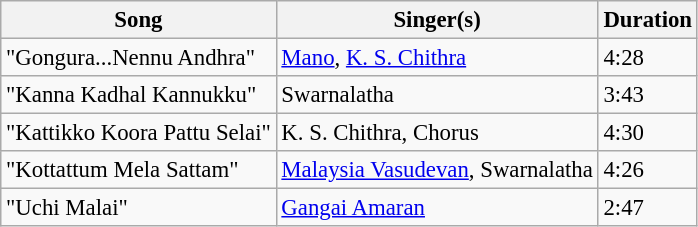<table class="wikitable" style="font-size:95%;">
<tr>
<th>Song</th>
<th>Singer(s)</th>
<th>Duration</th>
</tr>
<tr>
<td>"Gongura...Nennu Andhra"</td>
<td><a href='#'>Mano</a>, <a href='#'>K. S. Chithra</a></td>
<td>4:28</td>
</tr>
<tr>
<td>"Kanna Kadhal Kannukku"</td>
<td>Swarnalatha</td>
<td>3:43</td>
</tr>
<tr>
<td>"Kattikko Koora Pattu Selai"</td>
<td>K. S. Chithra, Chorus</td>
<td>4:30</td>
</tr>
<tr>
<td>"Kottattum Mela Sattam"</td>
<td><a href='#'>Malaysia Vasudevan</a>, Swarnalatha</td>
<td>4:26</td>
</tr>
<tr>
<td>"Uchi Malai"</td>
<td><a href='#'>Gangai Amaran</a></td>
<td>2:47</td>
</tr>
</table>
